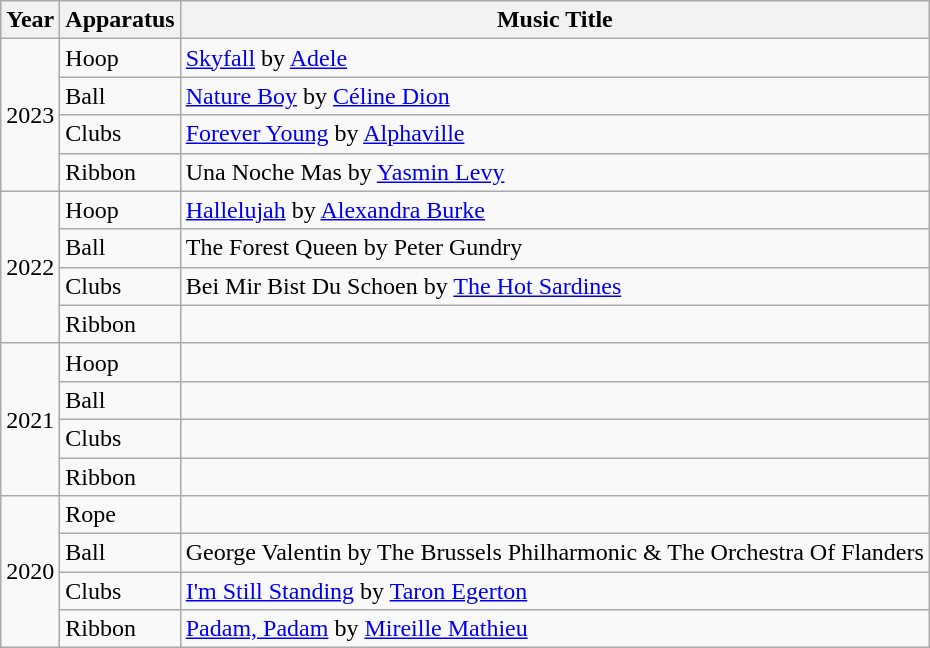<table class="wikitable">
<tr>
<th>Year</th>
<th>Apparatus</th>
<th>Music Title</th>
</tr>
<tr>
<td rowspan="4">2023</td>
<td>Hoop</td>
<td><a href='#'>Skyfall</a> by <a href='#'>Adele</a></td>
</tr>
<tr>
<td>Ball</td>
<td><a href='#'>Nature Boy</a> by  <a href='#'>Céline Dion</a></td>
</tr>
<tr>
<td>Clubs</td>
<td><a href='#'>Forever Young</a> by <a href='#'>Alphaville</a></td>
</tr>
<tr>
<td>Ribbon</td>
<td>Una Noche Mas by  <a href='#'>Yasmin Levy</a></td>
</tr>
<tr>
<td rowspan="4">2022</td>
<td>Hoop</td>
<td><a href='#'>Hallelujah</a> by <a href='#'>Alexandra Burke</a></td>
</tr>
<tr>
<td>Ball</td>
<td>The Forest Queen by Peter Gundry</td>
</tr>
<tr>
<td>Clubs</td>
<td>Bei Mir Bist Du Schoen by <a href='#'>The Hot Sardines</a></td>
</tr>
<tr>
<td>Ribbon</td>
<td></td>
</tr>
<tr>
<td rowspan="4">2021</td>
<td>Hoop</td>
<td></td>
</tr>
<tr>
<td>Ball</td>
<td></td>
</tr>
<tr>
<td>Clubs</td>
<td></td>
</tr>
<tr>
<td>Ribbon</td>
<td></td>
</tr>
<tr>
<td rowspan="4">2020</td>
<td>Rope</td>
<td></td>
</tr>
<tr>
<td>Ball</td>
<td>George Valentin by The Brussels Philharmonic & The Orchestra Of Flanders</td>
</tr>
<tr>
<td>Clubs</td>
<td><a href='#'>I'm Still Standing</a> by <a href='#'>Taron Egerton</a></td>
</tr>
<tr>
<td>Ribbon</td>
<td><a href='#'>Padam, Padam</a> by <a href='#'>Mireille Mathieu</a></td>
</tr>
</table>
